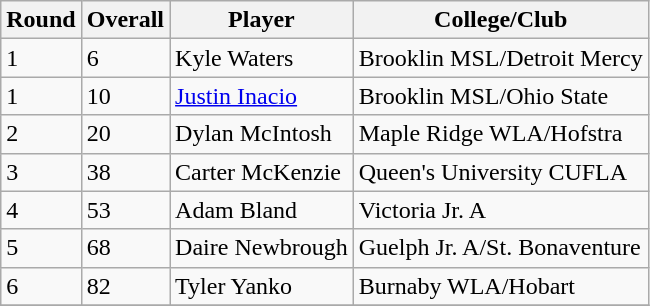<table class="wikitable">
<tr>
<th>Round</th>
<th>Overall</th>
<th>Player</th>
<th>College/Club</th>
</tr>
<tr>
<td>1</td>
<td>6</td>
<td>Kyle Waters</td>
<td>Brooklin MSL/Detroit Mercy</td>
</tr>
<tr>
<td>1</td>
<td>10</td>
<td><a href='#'>Justin Inacio</a></td>
<td>Brooklin MSL/Ohio State</td>
</tr>
<tr>
<td>2</td>
<td>20</td>
<td>Dylan McIntosh</td>
<td>Maple Ridge WLA/Hofstra</td>
</tr>
<tr>
<td>3</td>
<td>38</td>
<td>Carter McKenzie</td>
<td>Queen's University CUFLA</td>
</tr>
<tr>
<td>4</td>
<td>53</td>
<td>Adam Bland</td>
<td>Victoria Jr. A</td>
</tr>
<tr>
<td>5</td>
<td>68</td>
<td>Daire Newbrough</td>
<td>Guelph Jr. A/St. Bonaventure</td>
</tr>
<tr>
<td>6</td>
<td>82</td>
<td>Tyler Yanko</td>
<td>Burnaby WLA/Hobart</td>
</tr>
<tr>
</tr>
</table>
